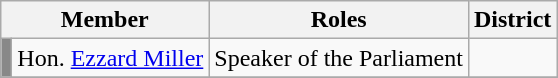<table class="wikitable">
<tr>
<th colspan=2>Member</th>
<th>Roles</th>
<th>District</th>
</tr>
<tr>
<td bgcolor=#888888></td>
<td>Hon. <a href='#'>Ezzard Miller</a></td>
<td>Speaker of the Parliament</td>
<td></td>
</tr>
<tr>
</tr>
</table>
